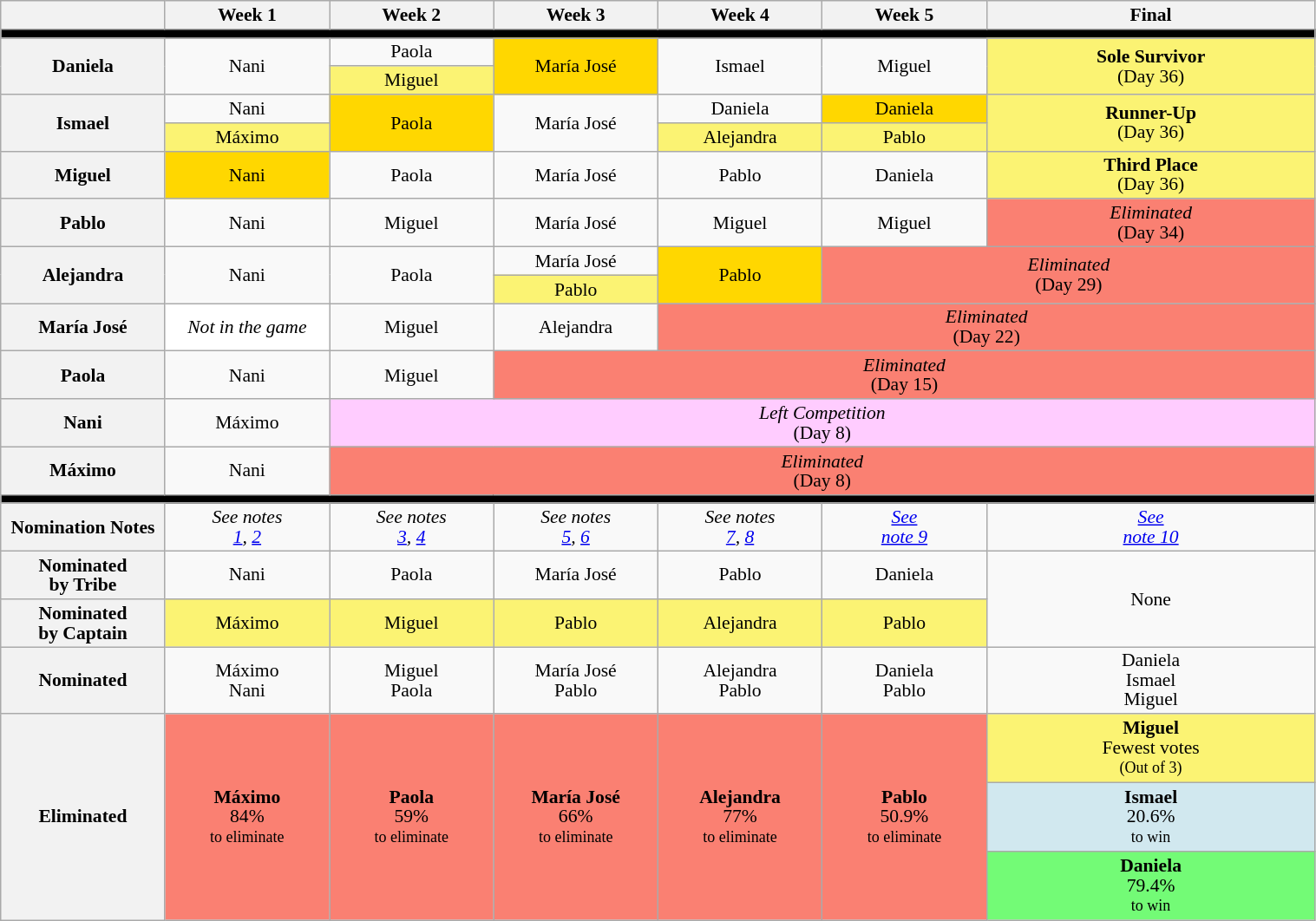<table class="wikitable" style="text-align:center; width: 80%; font-size:90%; line-height:15px;">
<tr>
<th ! style="width: 10%;"></th>
<th style="width: 10%;">Week 1</th>
<th style="width: 10%;">Week 2</th>
<th style="width: 10%;">Week 3</th>
<th style="width: 10%;">Week 4</th>
<th style="width: 10%;">Week 5</th>
<th style="width: 20%;">Final</th>
</tr>
<tr>
<th style="background:#000000;" colspan="7"></th>
</tr>
<tr>
<th rowspan=2>Daniela</th>
<td rowspan=2>Nani</td>
<td>Paola</td>
<td bgcolor="gold" rowspan=2>María José</td>
<td rowspan=2>Ismael</td>
<td rowspan=2>Miguel</td>
<td style="background:#FBF373;" rowspan=2><strong>Sole Survivor</strong><br>(Day 36)</td>
</tr>
<tr>
<td bgcolor="#FBF373">Miguel</td>
</tr>
<tr>
<th rowspan=2>Ismael</th>
<td>Nani</td>
<td bgcolor="gold" rowspan=2>Paola</td>
<td rowspan=2>María José</td>
<td>Daniela</td>
<td bgcolor="gold">Daniela</td>
<td style="background:#FBF373;" rowspan=2><strong>Runner-Up</strong><br>(Day 36)</td>
</tr>
<tr>
<td bgcolor="#FBF373">Máximo</td>
<td bgcolor="#FBF373">Alejandra</td>
<td bgcolor="#FBF373">Pablo</td>
</tr>
<tr>
<th>Miguel</th>
<td bgcolor="gold">Nani</td>
<td>Paola</td>
<td>María José</td>
<td>Pablo</td>
<td>Daniela</td>
<td style="background:#FBF373;"><strong>Third Place</strong><br>(Day 36)</td>
</tr>
<tr>
<th>Pablo</th>
<td>Nani</td>
<td>Miguel</td>
<td>María José</td>
<td>Miguel</td>
<td>Miguel</td>
<td style="background:#fa8072; text-align:center"><em>Eliminated</em> <br>(Day 34)</td>
</tr>
<tr>
<th rowspan=2>Alejandra</th>
<td rowspan=2>Nani</td>
<td rowspan=2>Paola</td>
<td>María José</td>
<td bgcolor="gold" rowspan=2>Pablo</td>
<td style="background:#fa8072; text-align:center" rowspan=2 colspan="2"><em>Eliminated</em> <br>(Day 29)</td>
</tr>
<tr>
<td bgcolor="#FBF373">Pablo</td>
</tr>
<tr>
<th>María José</th>
<td style="background:#fff;" colspan=1><em>Not in the game</em></td>
<td>Miguel</td>
<td>Alejandra</td>
<td style="background:#fa8072; text-align:center" colspan="3"><em>Eliminated</em> <br>(Day 22)</td>
</tr>
<tr>
<th>Paola</th>
<td>Nani</td>
<td>Miguel</td>
<td style="background:#fa8072; text-align:center" colspan="4"><em>Eliminated</em> <br>(Day 15)</td>
</tr>
<tr>
<th>Nani</th>
<td>Máximo</td>
<td style="background:#FFCCFF; text-align:center" colspan="5"><em>Left Competition</em> <br>(Day 8)</td>
</tr>
<tr>
<th>Máximo</th>
<td>Nani</td>
<td style="background:#fa8072; text-align:center" colspan="5"><em>Eliminated</em> <br>(Day 8)</td>
</tr>
<tr>
<th style="background:#000000;" colspan="7"></th>
</tr>
<tr>
<th>Nomination Notes</th>
<td><em>See notes<br><a href='#'>1</a>, <a href='#'>2</a></em></td>
<td><em>See notes<br><a href='#'>3</a>, <a href='#'>4</a></em></td>
<td><em>See notes<br><a href='#'>5</a>, <a href='#'>6</a></em></td>
<td><em>See notes<br><a href='#'>7</a>, <a href='#'>8</a></em></td>
<td><em><a href='#'>See<br>note 9</a></em></td>
<td><em><a href='#'>See<br>note 10</a></em></td>
</tr>
<tr>
<th>Nominated<br>by Tribe</th>
<td>Nani</td>
<td>Paola</td>
<td>María José</td>
<td>Pablo</td>
<td>Daniela</td>
<td rowspan="2">None</td>
</tr>
<tr>
<th>Nominated<br>by Captain</th>
<td bgcolor="#FBF373">Máximo</td>
<td bgcolor="#FBF373">Miguel</td>
<td bgcolor="#FBF373">Pablo</td>
<td bgcolor="#FBF373">Alejandra</td>
<td bgcolor="#FBF373">Pablo</td>
</tr>
<tr>
<th>Nominated</th>
<td>Máximo<br>Nani</td>
<td>Miguel<br>Paola</td>
<td>María José<br>Pablo</td>
<td>Alejandra<br>Pablo</td>
<td>Daniela<br>Pablo</td>
<td>Daniela<br>Ismael<br>Miguel</td>
</tr>
<tr>
<th rowspan=3>Eliminated</th>
<td rowspan=3 style="background:#FA8072"><strong>Máximo</strong><br>84%<br><small>to eliminate</small></td>
<td rowspan=3 style="background:#FA8072"><strong>Paola</strong><br>59%<br><small>to eliminate</small></td>
<td rowspan=3 style="background:#FA8072"><strong>María José</strong><br>66%<br><small>to eliminate</small></td>
<td rowspan=3 style="background:#FA8072"><strong>Alejandra</strong><br>77%<br><small>to eliminate</small></td>
<td rowspan=3 style="background:#FA8072"><strong>Pablo</strong><br>50.9%<br><small>to eliminate</small></td>
<td style="background:#FBF373"><strong>Miguel</strong><br>Fewest votes<br><small>(Out of 3)</small></td>
</tr>
<tr>
<td style="background:#D1E8EF"><strong>Ismael</strong><br>20.6%<br><small>to win</small></td>
</tr>
<tr>
<td style="background:#73FB76"><strong>Daniela</strong><br>79.4%<br><small>to win</small></td>
</tr>
</table>
